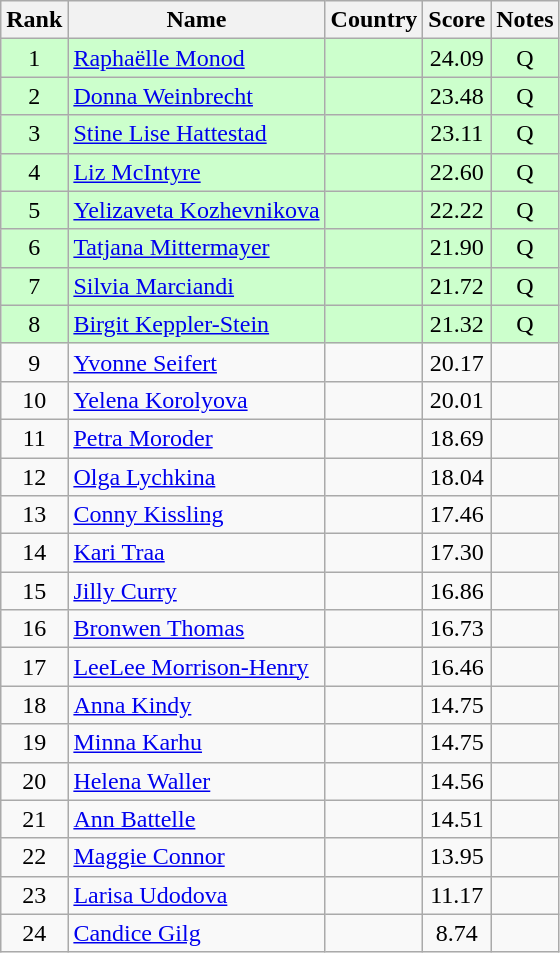<table class="wikitable sortable" style="text-align:center">
<tr>
<th>Rank</th>
<th>Name</th>
<th>Country</th>
<th>Score</th>
<th>Notes</th>
</tr>
<tr bgcolor="#ccffcc">
<td>1</td>
<td align=left><a href='#'>Raphaëlle Monod</a></td>
<td align=left></td>
<td>24.09</td>
<td>Q</td>
</tr>
<tr bgcolor=#ccffcc>
<td>2</td>
<td align=left><a href='#'>Donna Weinbrecht</a></td>
<td align=left></td>
<td>23.48</td>
<td>Q</td>
</tr>
<tr bgcolor=#ccffcc>
<td>3</td>
<td align=left><a href='#'>Stine Lise Hattestad</a></td>
<td align=left></td>
<td>23.11</td>
<td>Q</td>
</tr>
<tr bgcolor=#ccffcc>
<td>4</td>
<td align=left><a href='#'>Liz McIntyre</a></td>
<td align=left></td>
<td>22.60</td>
<td>Q</td>
</tr>
<tr bgcolor=#ccffcc>
<td>5</td>
<td align=left><a href='#'>Yelizaveta Kozhevnikova</a></td>
<td align=left></td>
<td>22.22</td>
<td>Q</td>
</tr>
<tr bgcolor=#ccffcc>
<td>6</td>
<td align=left><a href='#'>Tatjana Mittermayer</a></td>
<td align=left></td>
<td>21.90</td>
<td>Q</td>
</tr>
<tr bgcolor=#ccffcc>
<td>7</td>
<td align=left><a href='#'>Silvia Marciandi</a></td>
<td align=left></td>
<td>21.72</td>
<td>Q</td>
</tr>
<tr bgcolor=#ccffcc>
<td>8</td>
<td align=left><a href='#'>Birgit Keppler-Stein</a></td>
<td align=left></td>
<td>21.32</td>
<td>Q</td>
</tr>
<tr>
<td>9</td>
<td align=left><a href='#'>Yvonne Seifert</a></td>
<td align=left></td>
<td>20.17</td>
<td></td>
</tr>
<tr>
<td>10</td>
<td align=left><a href='#'>Yelena Korolyova</a></td>
<td align=left></td>
<td>20.01</td>
<td></td>
</tr>
<tr>
<td>11</td>
<td align=left><a href='#'>Petra Moroder</a></td>
<td align=left></td>
<td>18.69</td>
<td></td>
</tr>
<tr>
<td>12</td>
<td align=left><a href='#'>Olga Lychkina</a></td>
<td align=left></td>
<td>18.04</td>
<td></td>
</tr>
<tr>
<td>13</td>
<td align=left><a href='#'>Conny Kissling</a></td>
<td align=left></td>
<td>17.46</td>
<td></td>
</tr>
<tr>
<td>14</td>
<td align=left><a href='#'>Kari Traa</a></td>
<td align=left></td>
<td>17.30</td>
<td></td>
</tr>
<tr>
<td>15</td>
<td align=left><a href='#'>Jilly Curry</a></td>
<td align=left></td>
<td>16.86</td>
<td></td>
</tr>
<tr>
<td>16</td>
<td align=left><a href='#'>Bronwen Thomas</a></td>
<td align=left></td>
<td>16.73</td>
<td></td>
</tr>
<tr>
<td>17</td>
<td align=left><a href='#'>LeeLee Morrison-Henry</a></td>
<td align=left></td>
<td>16.46</td>
<td></td>
</tr>
<tr>
<td>18</td>
<td align=left><a href='#'>Anna Kindy</a></td>
<td align=left></td>
<td>14.75</td>
<td></td>
</tr>
<tr>
<td>19</td>
<td align=left><a href='#'>Minna Karhu</a></td>
<td align=left></td>
<td>14.75</td>
<td></td>
</tr>
<tr>
<td>20</td>
<td align=left><a href='#'>Helena Waller</a></td>
<td align=left></td>
<td>14.56</td>
<td></td>
</tr>
<tr>
<td>21</td>
<td align=left><a href='#'>Ann Battelle</a></td>
<td align=left></td>
<td>14.51</td>
<td></td>
</tr>
<tr>
<td>22</td>
<td align=left><a href='#'>Maggie Connor</a></td>
<td align=left></td>
<td>13.95</td>
<td></td>
</tr>
<tr>
<td>23</td>
<td align=left><a href='#'>Larisa Udodova</a></td>
<td align=left></td>
<td>11.17</td>
<td></td>
</tr>
<tr>
<td>24</td>
<td align=left><a href='#'>Candice Gilg</a></td>
<td align=left></td>
<td>8.74</td>
<td></td>
</tr>
</table>
